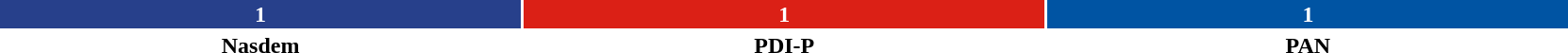<table style="width:88%; text-align:center;">
<tr style="color:white;">
<td style="background:#27408B; width:33.3%;"><strong>1</strong></td>
<td style="background:#DB2016; width:33.3%;"><strong>1</strong></td>
<td style="background:#0054A3; width:33.3%;"><strong>1</strong></td>
</tr>
<tr>
<td><span><strong>Nasdem</strong></span></td>
<td><span><strong>PDI-P</strong></span></td>
<td><span><strong>PAN</strong></span></td>
</tr>
</table>
